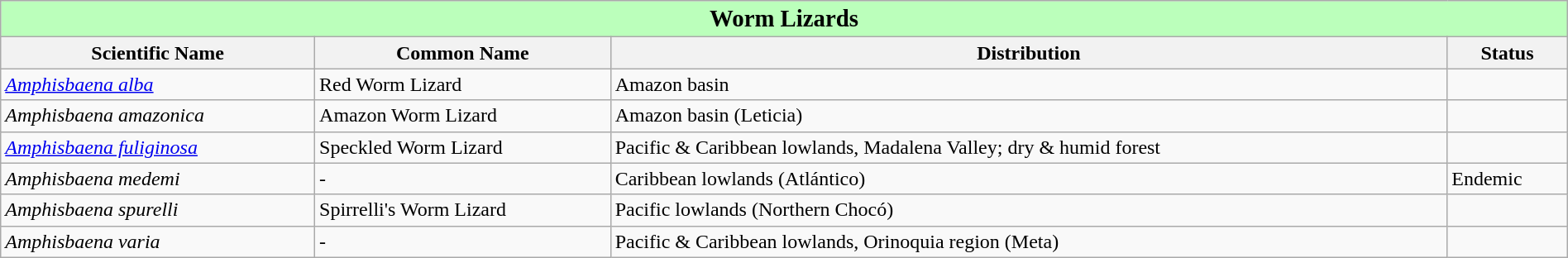<table class="wikitable" style="width:100%;">
<tr>
<td colspan="100%" align="center" bgcolor="#bbffbb"><big><strong>Worm Lizards</strong></big></td>
</tr>
<tr>
<th>Scientific Name</th>
<th>Common Name</th>
<th>Distribution</th>
<th>Status</th>
</tr>
<tr>
<td><em><a href='#'>Amphisbaena alba</a></em></td>
<td>Red Worm Lizard</td>
<td>Amazon basin</td>
<td></td>
</tr>
<tr>
<td><em>Amphisbaena amazonica</em></td>
<td>Amazon Worm Lizard</td>
<td>Amazon basin (Leticia)</td>
<td></td>
</tr>
<tr>
<td><em><a href='#'>Amphisbaena fuliginosa</a></em></td>
<td>Speckled Worm Lizard</td>
<td>Pacific & Caribbean lowlands, Madalena Valley; dry & humid forest </td>
<td></td>
</tr>
<tr>
<td><em>Amphisbaena medemi</em></td>
<td>-</td>
<td>Caribbean lowlands (Atlántico)</td>
<td><span>Endemic</span></td>
</tr>
<tr>
<td><em>Amphisbaena spurelli</em></td>
<td>Spirrelli's Worm Lizard</td>
<td>Pacific lowlands (Northern Chocó)</td>
<td></td>
</tr>
<tr>
<td><em>Amphisbaena varia</em></td>
<td>-</td>
<td>Pacific & Caribbean lowlands, Orinoquia region (Meta)</td>
<td></td>
</tr>
</table>
